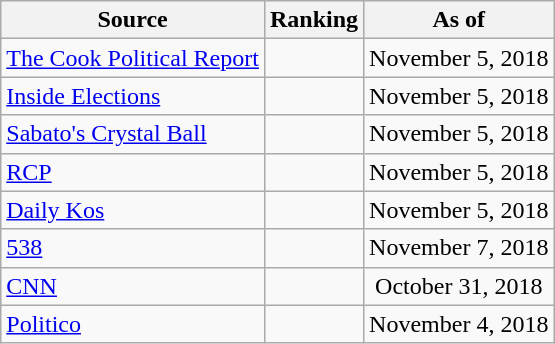<table class="wikitable" style="text-align:center">
<tr>
<th>Source</th>
<th>Ranking</th>
<th>As of</th>
</tr>
<tr>
<td align=left><a href='#'>The Cook Political Report</a></td>
<td></td>
<td>November 5, 2018</td>
</tr>
<tr>
<td align=left><a href='#'>Inside Elections</a></td>
<td></td>
<td>November 5, 2018</td>
</tr>
<tr>
<td align=left><a href='#'>Sabato's Crystal Ball</a></td>
<td></td>
<td>November 5, 2018</td>
</tr>
<tr>
<td align="left"><a href='#'>RCP</a></td>
<td></td>
<td>November 5, 2018</td>
</tr>
<tr>
<td align="left"><a href='#'>Daily Kos</a></td>
<td></td>
<td>November 5, 2018</td>
</tr>
<tr>
<td align="left"><a href='#'>538</a></td>
<td></td>
<td>November 7, 2018</td>
</tr>
<tr>
<td align="left"><a href='#'>CNN</a></td>
<td></td>
<td>October 31, 2018</td>
</tr>
<tr>
<td align="left"><a href='#'>Politico</a></td>
<td></td>
<td>November 4, 2018</td>
</tr>
</table>
